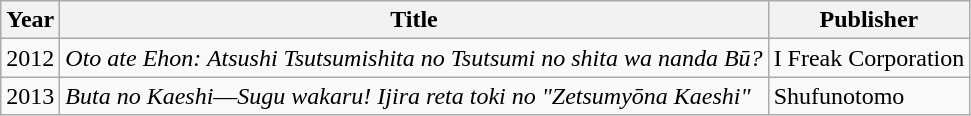<table class="wikitable">
<tr>
<th>Year</th>
<th>Title</th>
<th>Publisher</th>
</tr>
<tr>
<td>2012</td>
<td><em>Oto ate Ehon: Atsushi Tsutsumishita no Tsutsumi no shita wa nanda Bū?</em></td>
<td>I Freak Corporation</td>
</tr>
<tr>
<td>2013</td>
<td><em>Buta no Kaeshi―Sugu wakaru! Ijira reta toki no "Zetsumyōna Kaeshi"</em></td>
<td>Shufunotomo</td>
</tr>
</table>
